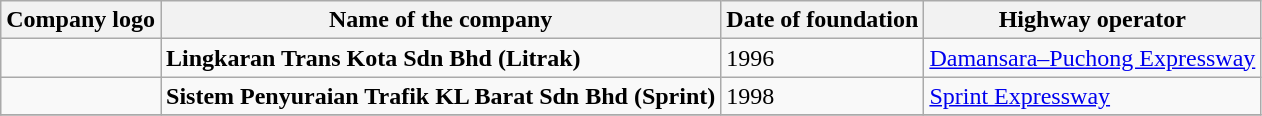<table class="wikitable">
<tr>
<th>Company logo</th>
<th>Name of the company</th>
<th>Date of foundation</th>
<th>Highway operator</th>
</tr>
<tr>
<td></td>
<td><strong>Lingkaran Trans Kota Sdn Bhd (Litrak)</strong></td>
<td>1996</td>
<td> <a href='#'>Damansara–Puchong Expressway</a></td>
</tr>
<tr>
<td></td>
<td><strong>Sistem Penyuraian Trafik KL Barat Sdn Bhd (Sprint)</strong></td>
<td>1998</td>
<td> <a href='#'>Sprint Expressway</a></td>
</tr>
<tr>
</tr>
</table>
